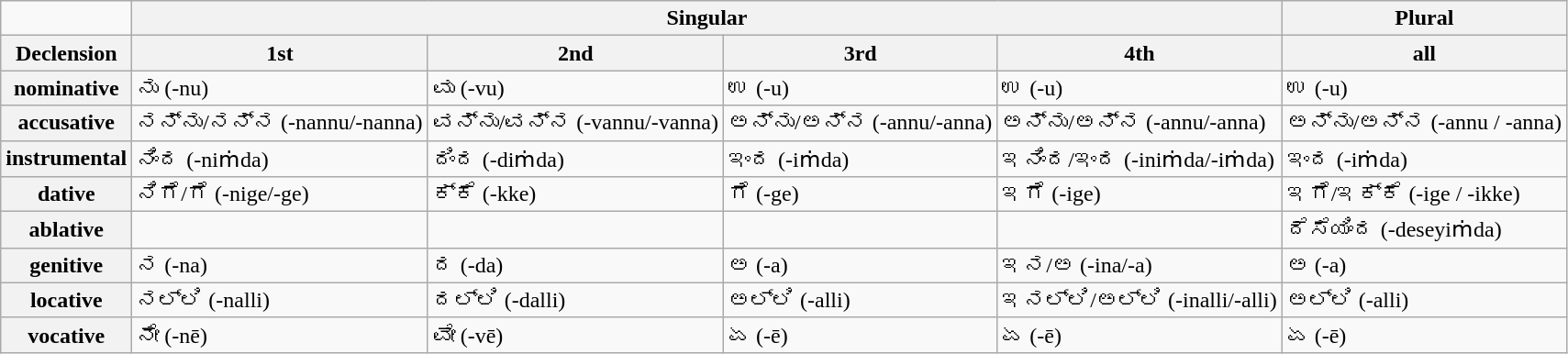<table class="wikitable">
<tr>
<td></td>
<th colspan="4">Singular</th>
<th><strong>Plural</strong></th>
</tr>
<tr>
<th>Declension</th>
<th><strong>1st</strong></th>
<th>2nd</th>
<th>3rd</th>
<th>4th</th>
<th>all</th>
</tr>
<tr>
<th>nominative</th>
<td>ನು (-nu)</td>
<td>ವು (-vu)</td>
<td>ಉ (-u)</td>
<td>ಉ (-u)</td>
<td>ಉ (-u)</td>
</tr>
<tr>
<th>accusative</th>
<td>ನನ್ನು/ನನ್ನ (-nannu/-nanna)</td>
<td>ವನ್ನು/ವನ್ನ (-vannu/-vanna)</td>
<td>ಅನ್ನು/ಅನ್ನ (-annu/-anna)</td>
<td>ಅನ್ನು/ಅನ್ನ (-annu/-anna)</td>
<td>ಅನ್ನು/ಅನ್ನ (-annu / -anna)</td>
</tr>
<tr>
<th>instrumental</th>
<td>ನಿಂದ (-niṁda)</td>
<td>ದಿಂದ (-diṁda)</td>
<td>ಇಂದ (-iṁda)</td>
<td>ಇನಿಂದ/ಇಂದ (-iniṁda/-iṁda)</td>
<td>ಇಂದ (-iṁda)</td>
</tr>
<tr>
<th>dative</th>
<td>ನಿಗೆ/ಗೆ (-nige/-ge)</td>
<td>ಕ್ಕೆ (-kke)</td>
<td>ಗೆ (-ge)</td>
<td>ಇಗೆ (-ige)</td>
<td>ಇಗೆ/ಇಕ್ಕೆ (-ige / -ikke)</td>
</tr>
<tr>
<th>ablative</th>
<td></td>
<td></td>
<td></td>
<td></td>
<td>ದೆಸೆಯಿಂದ (-deseyiṁda)</td>
</tr>
<tr>
<th>genitive</th>
<td>ನ (-na)</td>
<td>ದ (-da)</td>
<td>ಅ (-a)</td>
<td>ಇನ/ಅ (-ina/-a)</td>
<td>ಅ (-a)</td>
</tr>
<tr>
<th>locative</th>
<td>ನಲ್ಲಿ  (-nalli)</td>
<td>ದಲ್ಲಿ (-dalli)</td>
<td>ಅಲ್ಲಿ (-alli)</td>
<td>ಇನಲ್ಲಿ/ಅಲ್ಲಿ (-inalli/-alli)</td>
<td>ಅಲ್ಲಿ (-alli)</td>
</tr>
<tr>
<th>vocative</th>
<td>ನೇ (-nē)</td>
<td>ವೇ (-vē)</td>
<td>ಏ (-ē)</td>
<td>ಏ (-ē)</td>
<td>ಏ (-ē)</td>
</tr>
</table>
